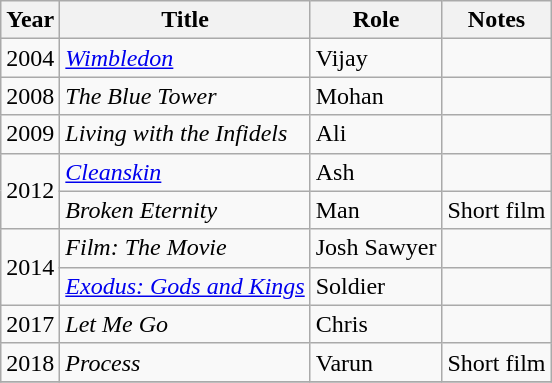<table class="wikitable sortable">
<tr>
<th>Year</th>
<th>Title</th>
<th>Role</th>
<th class="unsortable">Notes</th>
</tr>
<tr>
<td>2004</td>
<td><em><a href='#'>Wimbledon</a></em></td>
<td>Vijay</td>
<td></td>
</tr>
<tr>
<td>2008</td>
<td><em>The Blue Tower</em></td>
<td>Mohan</td>
<td></td>
</tr>
<tr>
<td>2009</td>
<td><em>Living with the Infidels</em></td>
<td>Ali</td>
<td></td>
</tr>
<tr>
<td rowspan="2">2012</td>
<td><em><a href='#'>Cleanskin</a></em></td>
<td>Ash</td>
<td></td>
</tr>
<tr>
<td><em>Broken Eternity</em></td>
<td>Man</td>
<td>Short film</td>
</tr>
<tr>
<td rowspan="2">2014</td>
<td><em>Film: The Movie</em></td>
<td>Josh Sawyer</td>
<td></td>
</tr>
<tr>
<td><em><a href='#'>Exodus: Gods and Kings</a></em></td>
<td>Soldier</td>
<td></td>
</tr>
<tr>
<td>2017</td>
<td><em>Let Me Go</em></td>
<td>Chris</td>
<td></td>
</tr>
<tr>
<td>2018</td>
<td><em>Process</em></td>
<td>Varun</td>
<td>Short film</td>
</tr>
<tr>
</tr>
</table>
